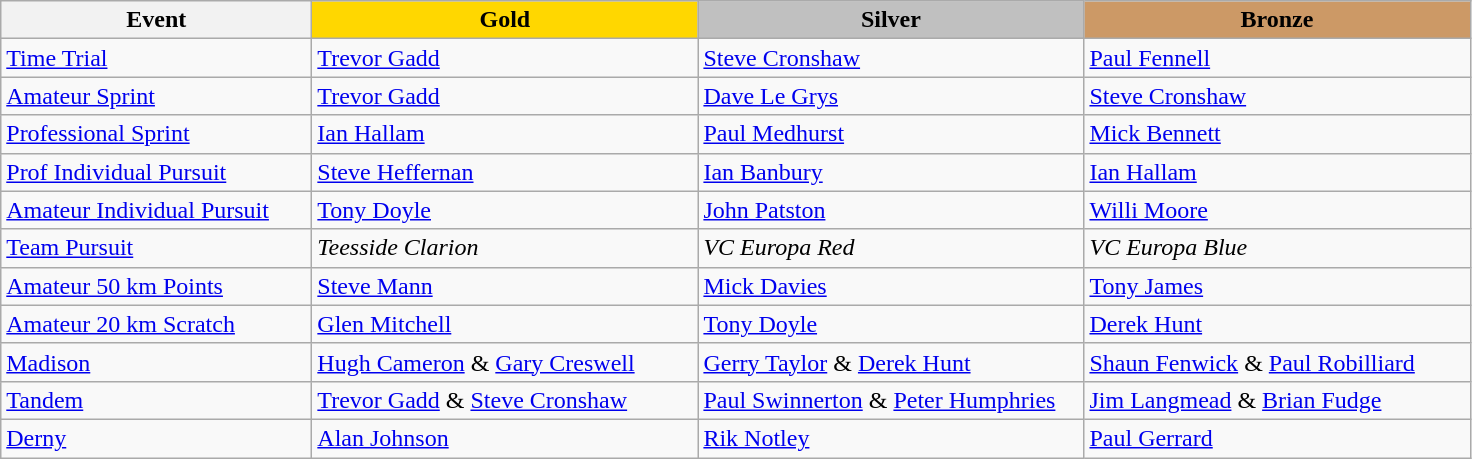<table class="wikitable" style="font-size: 100%">
<tr>
<th width=200>Event</th>
<th width=250 style="background-color: gold;">Gold</th>
<th width=250 style="background-color: silver;">Silver</th>
<th width=250 style="background-color: #cc9966;">Bronze</th>
</tr>
<tr>
<td><a href='#'>Time Trial</a></td>
<td><a href='#'>Trevor Gadd</a></td>
<td><a href='#'>Steve Cronshaw</a></td>
<td><a href='#'>Paul Fennell</a></td>
</tr>
<tr>
<td><a href='#'>Amateur Sprint</a></td>
<td><a href='#'>Trevor Gadd</a></td>
<td><a href='#'>Dave Le Grys</a></td>
<td><a href='#'>Steve Cronshaw</a></td>
</tr>
<tr>
<td><a href='#'>Professional Sprint</a></td>
<td><a href='#'>Ian Hallam</a></td>
<td><a href='#'>Paul Medhurst</a></td>
<td><a href='#'>Mick Bennett</a></td>
</tr>
<tr>
<td><a href='#'>Prof Individual Pursuit</a></td>
<td><a href='#'>Steve Heffernan</a></td>
<td><a href='#'>Ian Banbury</a></td>
<td><a href='#'>Ian Hallam</a></td>
</tr>
<tr>
<td><a href='#'>Amateur Individual Pursuit</a></td>
<td><a href='#'>Tony Doyle</a></td>
<td><a href='#'>John Patston</a></td>
<td><a href='#'>Willi Moore</a></td>
</tr>
<tr>
<td><a href='#'>Team Pursuit</a></td>
<td><em>Teesside Clarion</em><br></td>
<td><em>VC Europa Red</em><br></td>
<td><em>VC Europa Blue</em><br></td>
</tr>
<tr>
<td><a href='#'>Amateur 50 km Points</a></td>
<td><a href='#'>Steve Mann</a></td>
<td><a href='#'>Mick Davies</a></td>
<td><a href='#'>Tony James</a></td>
</tr>
<tr>
<td><a href='#'>Amateur 20 km Scratch</a></td>
<td><a href='#'>Glen Mitchell</a></td>
<td><a href='#'>Tony Doyle</a></td>
<td><a href='#'>Derek Hunt</a></td>
</tr>
<tr>
<td><a href='#'>Madison</a></td>
<td><a href='#'>Hugh Cameron</a> & <a href='#'>Gary Creswell</a></td>
<td><a href='#'>Gerry Taylor</a> & <a href='#'>Derek Hunt</a></td>
<td><a href='#'>Shaun Fenwick</a> & <a href='#'>Paul Robilliard</a></td>
</tr>
<tr>
<td><a href='#'>Tandem</a></td>
<td><a href='#'>Trevor Gadd</a> & <a href='#'>Steve Cronshaw</a></td>
<td><a href='#'>Paul Swinnerton</a> & <a href='#'>Peter Humphries</a></td>
<td><a href='#'>Jim Langmead</a> & <a href='#'>Brian Fudge</a></td>
</tr>
<tr>
<td><a href='#'>Derny</a></td>
<td><a href='#'>Alan Johnson</a></td>
<td><a href='#'>Rik Notley</a></td>
<td><a href='#'>Paul Gerrard</a></td>
</tr>
</table>
